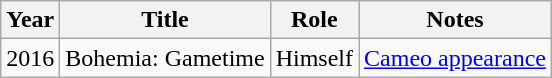<table class="wikitable sortable">
<tr>
<th>Year</th>
<th>Title</th>
<th>Role</th>
<th>Notes</th>
</tr>
<tr>
<td>2016</td>
<td>Bohemia: Gametime</td>
<td>Himself</td>
<td><a href='#'>Cameo appearance</a></td>
</tr>
</table>
